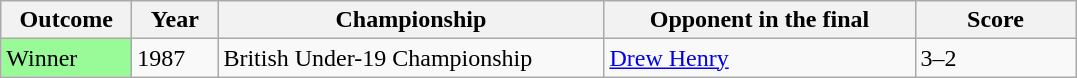<table class="sortable wikitable">
<tr>
<th width="80">Outcome</th>
<th width="50">Year</th>
<th width="250">Championship</th>
<th width="200">Opponent in the final</th>
<th width="100">Score</th>
</tr>
<tr>
<td style="background:#98FB98">Winner</td>
<td>1987</td>
<td>British Under-19 Championship</td>
<td> <a href='#'>Drew Henry</a></td>
<td>3–2</td>
</tr>
</table>
